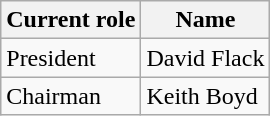<table class="wikitable">
<tr>
<th>Current role</th>
<th>Name</th>
</tr>
<tr>
<td>President</td>
<td>David Flack</td>
</tr>
<tr>
<td>Chairman</td>
<td>Keith Boyd</td>
</tr>
</table>
